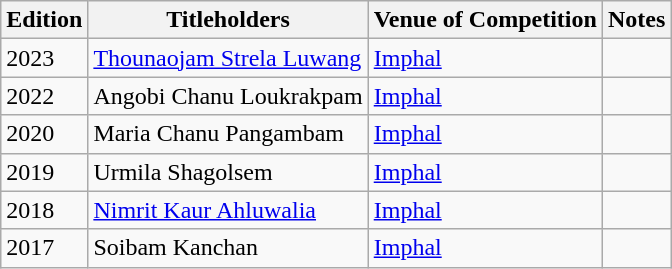<table class="wikitable">
<tr>
<th>Edition</th>
<th>Titleholders</th>
<th>Venue of Competition</th>
<th>Notes</th>
</tr>
<tr>
<td>2023</td>
<td><a href='#'>Thounaojam Strela Luwang</a></td>
<td><a href='#'>Imphal</a></td>
<td></td>
</tr>
<tr>
<td>2022</td>
<td>Angobi Chanu Loukrakpam</td>
<td><a href='#'>Imphal</a></td>
<td></td>
</tr>
<tr>
<td>2020</td>
<td>Maria Chanu Pangambam</td>
<td><a href='#'>Imphal</a></td>
<td></td>
</tr>
<tr>
<td>2019</td>
<td>Urmila Shagolsem</td>
<td><a href='#'>Imphal</a></td>
<td></td>
</tr>
<tr>
<td>2018</td>
<td><a href='#'>Nimrit Kaur Ahluwalia</a></td>
<td><a href='#'>Imphal</a></td>
<td></td>
</tr>
<tr>
<td>2017</td>
<td>Soibam Kanchan</td>
<td><a href='#'>Imphal</a></td>
<td></td>
</tr>
</table>
